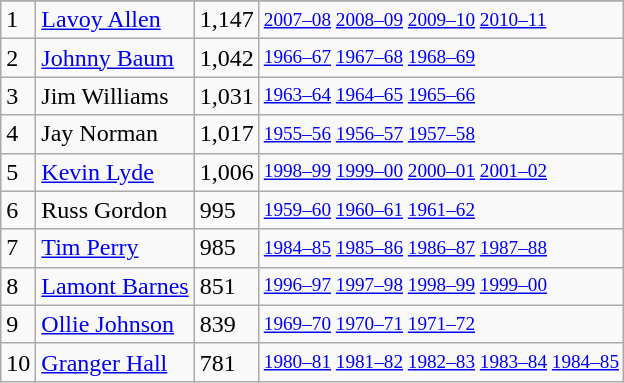<table class="wikitable">
<tr>
</tr>
<tr>
<td>1</td>
<td><a href='#'>Lavoy Allen</a></td>
<td>1,147</td>
<td style="font-size:80%;"><a href='#'>2007–08</a> <a href='#'>2008–09</a> <a href='#'>2009–10</a> <a href='#'>2010–11</a></td>
</tr>
<tr>
<td>2</td>
<td><a href='#'>Johnny Baum</a></td>
<td>1,042</td>
<td style="font-size:80%;"><a href='#'>1966–67</a> <a href='#'>1967–68</a> <a href='#'>1968–69</a></td>
</tr>
<tr>
<td>3</td>
<td>Jim Williams</td>
<td>1,031</td>
<td style="font-size:80%;"><a href='#'>1963–64</a> <a href='#'>1964–65</a> <a href='#'>1965–66</a></td>
</tr>
<tr>
<td>4</td>
<td>Jay Norman</td>
<td>1,017</td>
<td style="font-size:80%;"><a href='#'>1955–56</a> <a href='#'>1956–57</a> <a href='#'>1957–58</a></td>
</tr>
<tr>
<td>5</td>
<td><a href='#'>Kevin Lyde</a></td>
<td>1,006</td>
<td style="font-size:80%;"><a href='#'>1998–99</a> <a href='#'>1999–00</a> <a href='#'>2000–01</a> <a href='#'>2001–02</a></td>
</tr>
<tr>
<td>6</td>
<td>Russ Gordon</td>
<td>995</td>
<td style="font-size:80%;"><a href='#'>1959–60</a> <a href='#'>1960–61</a> <a href='#'>1961–62</a></td>
</tr>
<tr>
<td>7</td>
<td><a href='#'>Tim Perry</a></td>
<td>985</td>
<td style="font-size:80%;"><a href='#'>1984–85</a> <a href='#'>1985–86</a> <a href='#'>1986–87</a> <a href='#'>1987–88</a></td>
</tr>
<tr>
<td>8</td>
<td><a href='#'>Lamont Barnes</a></td>
<td>851</td>
<td style="font-size:80%;"><a href='#'>1996–97</a> <a href='#'>1997–98</a> <a href='#'>1998–99</a> <a href='#'>1999–00</a></td>
</tr>
<tr>
<td>9</td>
<td><a href='#'>Ollie Johnson</a></td>
<td>839</td>
<td style="font-size:80%;"><a href='#'>1969–70</a> <a href='#'>1970–71</a> <a href='#'>1971–72</a></td>
</tr>
<tr>
<td>10</td>
<td><a href='#'>Granger Hall</a></td>
<td>781</td>
<td style="font-size:80%;"><a href='#'>1980–81</a> <a href='#'>1981–82</a> <a href='#'>1982–83</a> <a href='#'>1983–84</a> <a href='#'>1984–85</a></td>
</tr>
</table>
